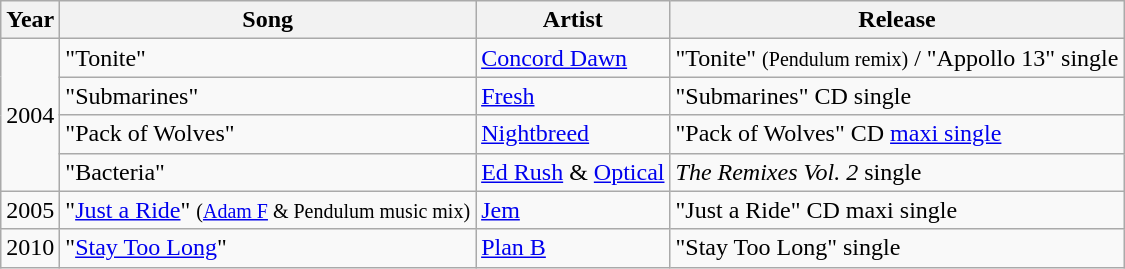<table class=wikitable>
<tr>
<th>Year</th>
<th>Song</th>
<th>Artist</th>
<th>Release</th>
</tr>
<tr>
<td rowspan=4>2004</td>
<td>"Tonite"</td>
<td><a href='#'>Concord Dawn</a></td>
<td>"Tonite" <small>(Pendulum remix)</small> / "Appollo 13" single</td>
</tr>
<tr>
<td>"Submarines"</td>
<td><a href='#'>Fresh</a></td>
<td>"Submarines" CD single</td>
</tr>
<tr>
<td>"Pack of Wolves"</td>
<td><a href='#'>Nightbreed</a></td>
<td>"Pack of Wolves" CD <a href='#'>maxi single</a></td>
</tr>
<tr>
<td>"Bacteria"</td>
<td><a href='#'>Ed Rush</a> & <a href='#'>Optical</a></td>
<td><em>The Remixes Vol. 2</em> single</td>
</tr>
<tr>
<td>2005</td>
<td>"<a href='#'>Just a Ride</a>" <small>(<a href='#'>Adam F</a> & Pendulum music mix)</small></td>
<td><a href='#'>Jem</a></td>
<td>"Just a Ride" CD maxi single</td>
</tr>
<tr>
<td>2010</td>
<td>"<a href='#'>Stay Too Long</a>"</td>
<td><a href='#'>Plan B</a></td>
<td>"Stay Too Long" single</td>
</tr>
</table>
